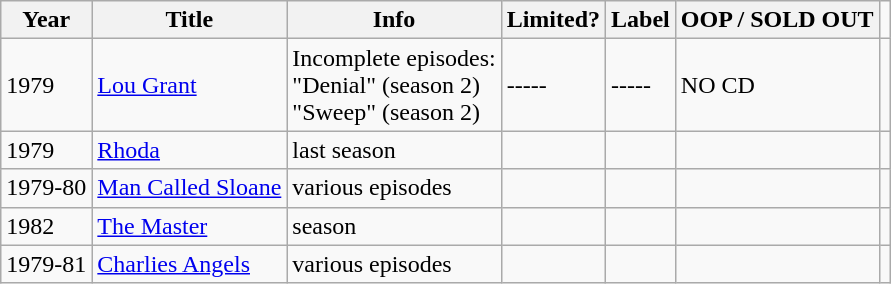<table class="wikitable sortable" border="1">
<tr>
<th>Year</th>
<th>Title</th>
<th>Info</th>
<th>Limited?</th>
<th>Label</th>
<th>OOP / SOLD OUT</th>
</tr>
<tr>
<td>1979</td>
<td><a href='#'>Lou Grant</a></td>
<td>Incomplete episodes:<br>"Denial" (season 2)<br>"Sweep" (season 2)</td>
<td>-----</td>
<td>-----</td>
<td>NO CD</td>
<td></td>
</tr>
<tr>
<td>1979</td>
<td><a href='#'>Rhoda</a></td>
<td>last season</td>
<td></td>
<td></td>
<td></td>
<td></td>
</tr>
<tr>
<td>1979-80</td>
<td><a href='#'>Man Called Sloane</a></td>
<td>various episodes</td>
<td></td>
<td></td>
<td></td>
<td></td>
</tr>
<tr>
<td>1982</td>
<td><a href='#'>The Master</a></td>
<td>season</td>
<td></td>
<td></td>
<td></td>
<td></td>
</tr>
<tr>
<td>1979-81</td>
<td><a href='#'>Charlies Angels</a></td>
<td>various episodes</td>
<td></td>
<td></td>
<td></td>
<td></td>
</tr>
</table>
